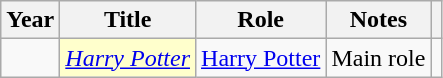<table class="wikitable sortable">
<tr>
<th>Year</th>
<th>Title</th>
<th>Role</th>
<th class="unsortable">Notes</th>
<th class="unsortable"></th>
</tr>
<tr>
<td></td>
<td style="background:#FFFFCC;"><em><a href='#'>Harry Potter</a></em> </td>
<td><a href='#'>Harry Potter</a></td>
<td>Main role</td>
<td style="text-align:center;"></td>
</tr>
</table>
